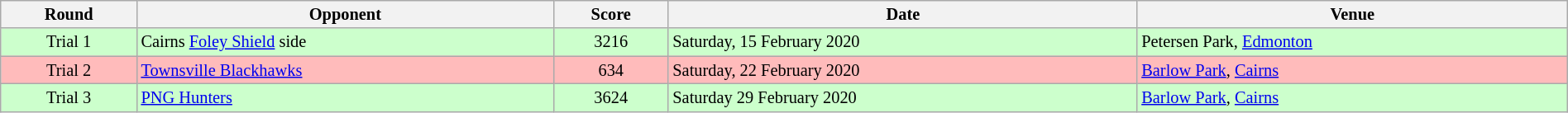<table class="wikitable" style="font-size:85%; bgcolor:#d6d6d6; width:100%;">
<tr>
<th width="">Round</th>
<th width="">Opponent</th>
<th width="">Score</th>
<th width="">Date</th>
<th width="">Venue</th>
</tr>
<tr bgcolor=#CCFFCC>
<td style="text-align:center;">Trial 1</td>
<td> Cairns <a href='#'>Foley Shield</a> side</td>
<td style="text-align:center;">3216</td>
<td>Saturday, 15 February 2020</td>
<td>Petersen Park, <a href='#'>Edmonton</a></td>
</tr>
<tr bgcolor=#FFBBBB>
<td style="text-align:center;">Trial 2</td>
<td> <a href='#'>Townsville Blackhawks</a></td>
<td style="text-align:center;">634</td>
<td>Saturday, 22 February 2020</td>
<td><a href='#'>Barlow Park</a>, <a href='#'>Cairns</a></td>
</tr>
<tr bgcolor=CCFFCC>
<td style="text-align:center;">Trial 3</td>
<td> <a href='#'>PNG Hunters</a></td>
<td style="text-align:center;">3624</td>
<td>Saturday 29 February 2020</td>
<td><a href='#'>Barlow Park</a>, <a href='#'>Cairns</a></td>
</tr>
</table>
